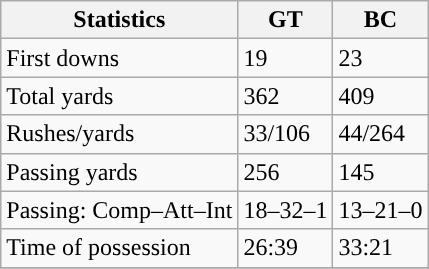<table class="wikitable" style="float: left;">
<tr>
<th>Statistics</th>
<th>GT</th>
<th>BC</th>
</tr>
<tr>
<td>First downs</td>
<td>19</td>
<td>23</td>
</tr>
<tr>
<td>Total yards</td>
<td>362</td>
<td>409</td>
</tr>
<tr>
<td>Rushes/yards</td>
<td>33/106</td>
<td>44/264</td>
</tr>
<tr>
<td>Passing yards</td>
<td>256</td>
<td>145</td>
</tr>
<tr>
<td>Passing: Comp–Att–Int</td>
<td>18–32–1</td>
<td>13–21–0</td>
</tr>
<tr>
<td>Time of possession</td>
<td>26:39</td>
<td>33:21</td>
</tr>
<tr>
</tr>
</table>
